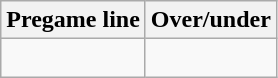<table class="wikitable">
<tr align="center">
<th style=>Pregame line</th>
<th style=>Over/under</th>
</tr>
<tr align="center">
<td> </td>
<td> </td>
</tr>
</table>
